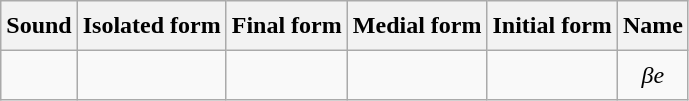<table class="wikitable" style="line-height:1.6;text-align:center">
<tr>
<th>Sound</th>
<th>Isolated form</th>
<th>Final form</th>
<th>Medial form</th>
<th>Initial form</th>
<th>Name</th>
</tr>
<tr>
<td style="font-size: 1.25em;"></td>
<td style="font-size: 2em;"></td>
<td style="font-size: 2em;"></td>
<td style="font-size: 2em;"></td>
<td style="font-size: 2em;"></td>
<td><em>βe</em></td>
</tr>
</table>
